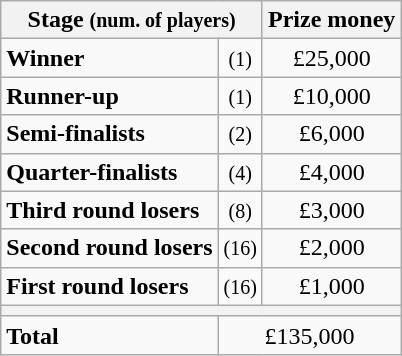<table class="wikitable">
<tr>
<th colspan=2>Stage <small>(num. of players)</small></th>
<th>Prize money</th>
</tr>
<tr>
<td><strong>Winner</strong></td>
<td align=center><small>(1)</small></td>
<td align=center>£25,000</td>
</tr>
<tr>
<td><strong>Runner-up</strong></td>
<td align=center><small>(1)</small></td>
<td align=center>£10,000</td>
</tr>
<tr>
<td><strong>Semi-finalists</strong></td>
<td align=center><small>(2)</small></td>
<td align=center>£6,000</td>
</tr>
<tr>
<td><strong>Quarter-finalists</strong></td>
<td align=center><small>(4)</small></td>
<td align=center>£4,000</td>
</tr>
<tr>
<td><strong>Third round losers</strong></td>
<td align=center><small>(8)</small></td>
<td align=center>£3,000</td>
</tr>
<tr>
<td><strong>Second round losers</strong></td>
<td align=center><small>(16)</small></td>
<td align=center>£2,000</td>
</tr>
<tr>
<td><strong>First round losers</strong></td>
<td align=center><small>(16)</small></td>
<td align=center>£1,000</td>
</tr>
<tr>
<th colspan=3></th>
</tr>
<tr>
<td><strong>Total</strong></td>
<td align=center colspan=2>£135,000</td>
</tr>
</table>
